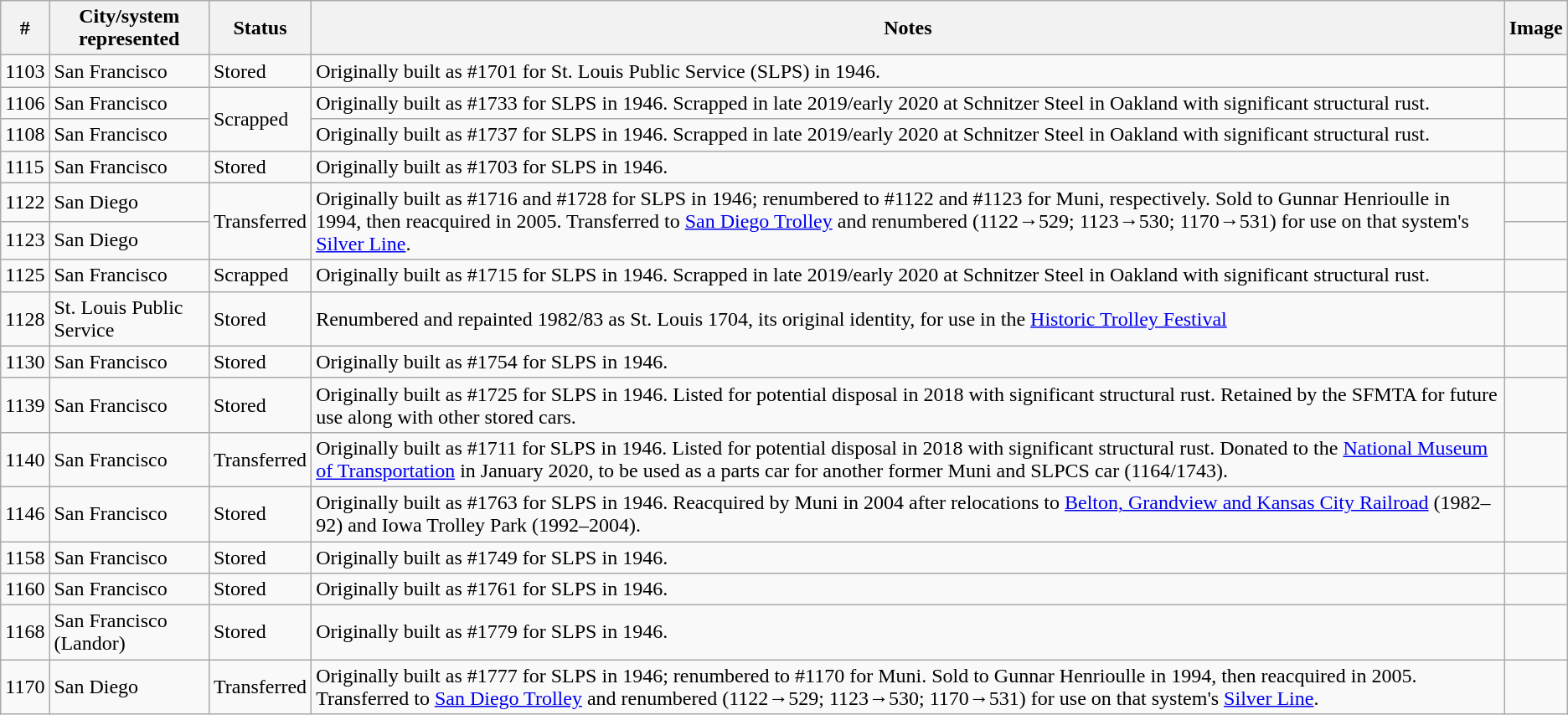<table class="wikitable sticky-header">
<tr>
<th>#</th>
<th>City/system represented</th>
<th>Status</th>
<th>Notes</th>
<th>Image</th>
</tr>
<tr>
<td>1103</td>
<td>San Francisco</td>
<td>Stored</td>
<td>Originally built as #1701 for St. Louis Public Service (SLPS) in 1946.</td>
<td></td>
</tr>
<tr>
<td>1106</td>
<td>San Francisco</td>
<td rowspan="2">Scrapped</td>
<td>Originally built as #1733 for SLPS in 1946. Scrapped in late 2019/early 2020 at Schnitzer Steel in Oakland with significant structural rust.</td>
<td></td>
</tr>
<tr>
<td>1108</td>
<td>San Francisco</td>
<td>Originally built as #1737 for SLPS in 1946. Scrapped in late 2019/early 2020 at Schnitzer Steel in Oakland with significant structural rust.</td>
<td></td>
</tr>
<tr>
<td>1115</td>
<td>San Francisco</td>
<td>Stored</td>
<td>Originally built as #1703 for SLPS in 1946.</td>
<td></td>
</tr>
<tr>
<td>1122</td>
<td>San Diego</td>
<td rowspan="2">Transferred</td>
<td rowspan="2">Originally built as #1716 and #1728 for SLPS in 1946; renumbered to #1122 and #1123 for Muni, respectively. Sold to Gunnar Henrioulle in 1994, then reacquired in 2005. Transferred to <a href='#'>San Diego Trolley</a> and renumbered (1122→529; 1123→530; 1170→531) for use on that system's <a href='#'>Silver Line</a>.</td>
<td></td>
</tr>
<tr>
<td>1123</td>
<td>San Diego</td>
<td></td>
</tr>
<tr>
<td>1125</td>
<td>San Francisco</td>
<td>Scrapped</td>
<td>Originally built as #1715 for SLPS in 1946. Scrapped in late 2019/early 2020 at Schnitzer Steel in Oakland with significant structural rust.</td>
<td></td>
</tr>
<tr>
<td>1128</td>
<td>St. Louis Public Service</td>
<td>Stored</td>
<td>Renumbered and repainted 1982/83 as St. Louis 1704, its original identity, for use in the <a href='#'>Historic Trolley Festival</a></td>
<td></td>
</tr>
<tr>
<td>1130</td>
<td>San Francisco</td>
<td>Stored</td>
<td>Originally built as #1754 for SLPS in 1946.</td>
<td></td>
</tr>
<tr>
<td>1139</td>
<td>San Francisco</td>
<td>Stored</td>
<td>Originally built as #1725 for SLPS in 1946. Listed for potential disposal in 2018 with significant structural rust. Retained by the SFMTA for future use along with other stored cars.</td>
<td></td>
</tr>
<tr>
<td>1140</td>
<td>San Francisco</td>
<td>Transferred</td>
<td>Originally built as #1711 for SLPS in 1946. Listed for potential disposal in 2018 with significant structural rust. Donated to the <a href='#'>National Museum of Transportation</a> in January 2020, to be used as a parts car for another former Muni and SLPCS car (1164/1743).</td>
<td></td>
</tr>
<tr>
<td>1146</td>
<td>San Francisco</td>
<td>Stored</td>
<td>Originally built as #1763 for SLPS in 1946. Reacquired by Muni in 2004 after relocations to <a href='#'>Belton, Grandview and Kansas City Railroad</a> (1982–92) and Iowa Trolley Park (1992–2004).</td>
<td></td>
</tr>
<tr>
<td>1158</td>
<td>San Francisco</td>
<td>Stored</td>
<td>Originally built as #1749 for SLPS in 1946.</td>
<td></td>
</tr>
<tr>
<td>1160</td>
<td>San Francisco</td>
<td>Stored</td>
<td>Originally built as #1761 for SLPS in 1946.</td>
<td></td>
</tr>
<tr>
<td>1168</td>
<td>San Francisco (Landor)</td>
<td>Stored</td>
<td>Originally built as #1779 for SLPS in 1946.</td>
<td></td>
</tr>
<tr>
<td>1170</td>
<td>San Diego</td>
<td>Transferred</td>
<td>Originally built as #1777 for SLPS in 1946; renumbered to #1170 for Muni. Sold to Gunnar Henrioulle in 1994, then reacquired in 2005. Transferred to <a href='#'>San Diego Trolley</a> and renumbered (1122→529; 1123→530; 1170→531) for use on that system's <a href='#'>Silver Line</a>.</td>
<td></td>
</tr>
</table>
